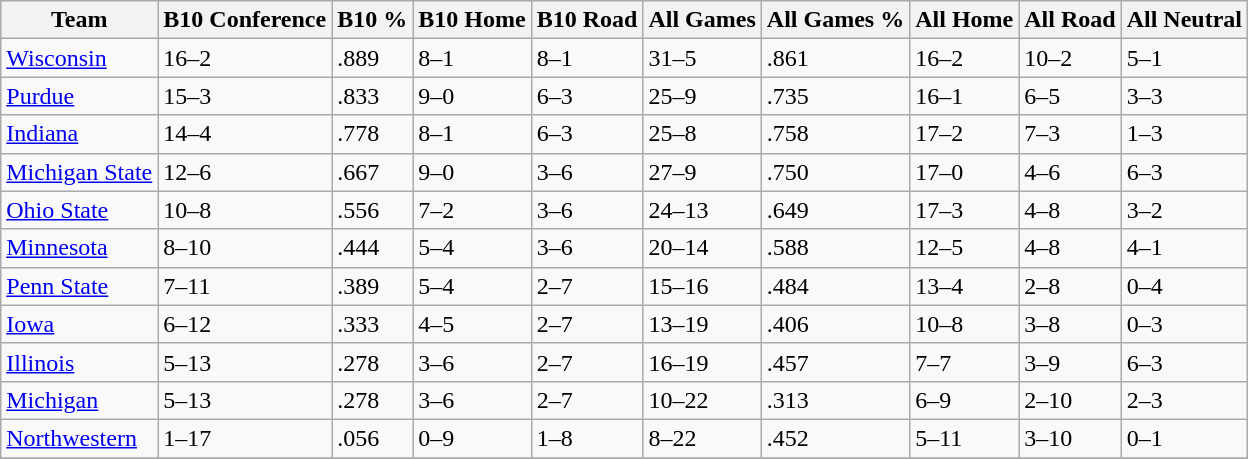<table class="wikitable sortable">
<tr>
<th>Team</th>
<th>B10 Conference</th>
<th>B10 %</th>
<th>B10 Home</th>
<th>B10 Road</th>
<th>All Games</th>
<th>All Games %</th>
<th>All Home</th>
<th>All Road</th>
<th>All Neutral</th>
</tr>
<tr>
<td><a href='#'>Wisconsin</a></td>
<td>16–2</td>
<td>.889</td>
<td>8–1</td>
<td>8–1</td>
<td>31–5</td>
<td>.861</td>
<td>16–2</td>
<td>10–2</td>
<td>5–1</td>
</tr>
<tr>
<td><a href='#'>Purdue</a></td>
<td>15–3</td>
<td>.833</td>
<td>9–0</td>
<td>6–3</td>
<td>25–9</td>
<td>.735</td>
<td>16–1</td>
<td>6–5</td>
<td>3–3</td>
</tr>
<tr>
<td><a href='#'>Indiana</a></td>
<td>14–4</td>
<td>.778</td>
<td>8–1</td>
<td>6–3</td>
<td>25–8</td>
<td>.758</td>
<td>17–2</td>
<td>7–3</td>
<td>1–3</td>
</tr>
<tr>
<td><a href='#'>Michigan State</a></td>
<td>12–6</td>
<td>.667</td>
<td>9–0</td>
<td>3–6</td>
<td>27–9</td>
<td>.750</td>
<td>17–0</td>
<td>4–6</td>
<td>6–3</td>
</tr>
<tr>
<td><a href='#'>Ohio State</a></td>
<td>10–8</td>
<td>.556</td>
<td>7–2</td>
<td>3–6</td>
<td>24–13</td>
<td>.649</td>
<td>17–3</td>
<td>4–8</td>
<td>3–2</td>
</tr>
<tr>
<td><a href='#'>Minnesota</a></td>
<td>8–10</td>
<td>.444</td>
<td>5–4</td>
<td>3–6</td>
<td>20–14</td>
<td>.588</td>
<td>12–5</td>
<td>4–8</td>
<td>4–1</td>
</tr>
<tr>
<td><a href='#'>Penn State</a></td>
<td>7–11</td>
<td>.389</td>
<td>5–4</td>
<td>2–7</td>
<td>15–16</td>
<td>.484</td>
<td>13–4</td>
<td>2–8</td>
<td>0–4</td>
</tr>
<tr>
<td><a href='#'>Iowa</a></td>
<td>6–12</td>
<td>.333</td>
<td>4–5</td>
<td>2–7</td>
<td>13–19</td>
<td>.406</td>
<td>10–8</td>
<td>3–8</td>
<td>0–3</td>
</tr>
<tr>
<td><a href='#'>Illinois</a></td>
<td>5–13</td>
<td>.278</td>
<td>3–6</td>
<td>2–7</td>
<td>16–19</td>
<td>.457</td>
<td>7–7</td>
<td>3–9</td>
<td>6–3</td>
</tr>
<tr>
<td><a href='#'>Michigan</a></td>
<td>5–13</td>
<td>.278</td>
<td>3–6</td>
<td>2–7</td>
<td>10–22</td>
<td>.313</td>
<td>6–9</td>
<td>2–10</td>
<td>2–3</td>
</tr>
<tr>
<td><a href='#'>Northwestern</a></td>
<td>1–17</td>
<td>.056</td>
<td>0–9</td>
<td>1–8</td>
<td>8–22</td>
<td>.452</td>
<td>5–11</td>
<td>3–10</td>
<td>0–1</td>
</tr>
<tr>
</tr>
</table>
